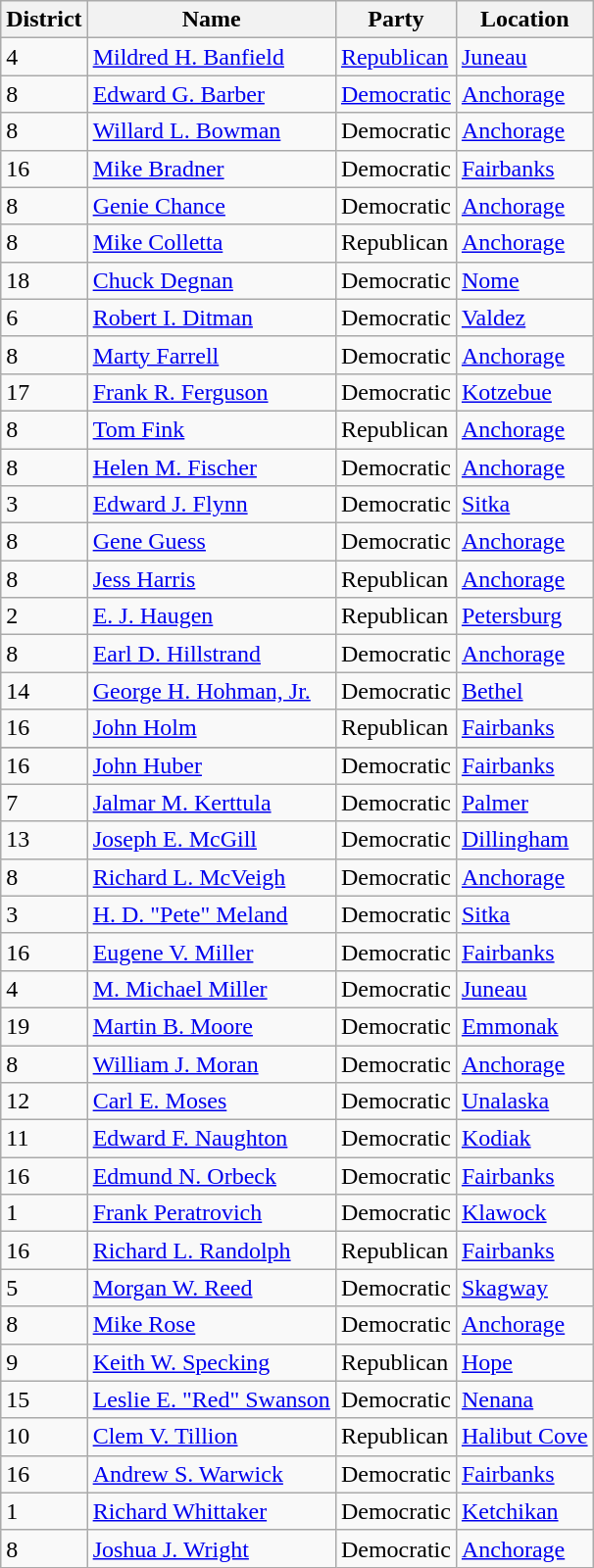<table class="wikitable">
<tr>
<th>District</th>
<th>Name</th>
<th>Party</th>
<th>Location</th>
</tr>
<tr>
<td>4</td>
<td><a href='#'>Mildred H. Banfield</a></td>
<td><a href='#'>Republican</a></td>
<td><a href='#'>Juneau</a></td>
</tr>
<tr>
<td>8</td>
<td><a href='#'>Edward G. Barber</a></td>
<td><a href='#'>Democratic</a></td>
<td><a href='#'>Anchorage</a></td>
</tr>
<tr>
<td>8</td>
<td><a href='#'>Willard L. Bowman</a></td>
<td>Democratic</td>
<td><a href='#'>Anchorage</a></td>
</tr>
<tr>
<td>16</td>
<td><a href='#'>Mike Bradner</a></td>
<td>Democratic</td>
<td><a href='#'>Fairbanks</a></td>
</tr>
<tr>
<td>8</td>
<td><a href='#'>Genie Chance</a></td>
<td>Democratic</td>
<td><a href='#'>Anchorage</a></td>
</tr>
<tr>
<td>8</td>
<td><a href='#'>Mike Colletta</a></td>
<td>Republican</td>
<td><a href='#'>Anchorage</a></td>
</tr>
<tr>
<td>18</td>
<td><a href='#'>Chuck Degnan</a></td>
<td>Democratic</td>
<td><a href='#'>Nome</a></td>
</tr>
<tr>
<td>6</td>
<td><a href='#'>Robert I. Ditman</a></td>
<td>Democratic</td>
<td><a href='#'>Valdez</a></td>
</tr>
<tr>
<td>8</td>
<td><a href='#'>Marty Farrell</a></td>
<td>Democratic</td>
<td><a href='#'>Anchorage</a></td>
</tr>
<tr>
<td>17</td>
<td><a href='#'>Frank R. Ferguson</a></td>
<td>Democratic</td>
<td><a href='#'>Kotzebue</a></td>
</tr>
<tr>
<td>8</td>
<td><a href='#'>Tom Fink</a></td>
<td>Republican</td>
<td><a href='#'>Anchorage</a></td>
</tr>
<tr>
<td>8</td>
<td><a href='#'>Helen M. Fischer</a></td>
<td>Democratic</td>
<td><a href='#'>Anchorage</a></td>
</tr>
<tr>
<td>3</td>
<td><a href='#'>Edward J. Flynn</a></td>
<td>Democratic</td>
<td><a href='#'>Sitka</a></td>
</tr>
<tr>
<td>8</td>
<td><a href='#'>Gene Guess</a></td>
<td>Democratic</td>
<td><a href='#'>Anchorage</a></td>
</tr>
<tr>
<td>8</td>
<td><a href='#'>Jess Harris</a></td>
<td>Republican</td>
<td><a href='#'>Anchorage</a></td>
</tr>
<tr>
<td>2</td>
<td><a href='#'>E. J. Haugen</a></td>
<td>Republican</td>
<td><a href='#'>Petersburg</a></td>
</tr>
<tr>
<td>8</td>
<td><a href='#'>Earl D. Hillstrand</a></td>
<td>Democratic</td>
<td><a href='#'>Anchorage</a></td>
</tr>
<tr>
<td>14</td>
<td><a href='#'>George H. Hohman, Jr.</a></td>
<td>Democratic</td>
<td><a href='#'>Bethel</a></td>
</tr>
<tr>
<td>16</td>
<td><a href='#'>John Holm</a></td>
<td>Republican</td>
<td><a href='#'>Fairbanks</a></td>
</tr>
<tr>
</tr>
<tr>
<td>16</td>
<td><a href='#'>John Huber</a></td>
<td>Democratic</td>
<td><a href='#'>Fairbanks</a></td>
</tr>
<tr>
<td>7</td>
<td><a href='#'>Jalmar M. Kerttula</a></td>
<td>Democratic</td>
<td><a href='#'>Palmer</a></td>
</tr>
<tr>
<td>13</td>
<td><a href='#'>Joseph E. McGill</a></td>
<td>Democratic</td>
<td><a href='#'>Dillingham</a></td>
</tr>
<tr>
<td>8</td>
<td><a href='#'>Richard L. McVeigh</a></td>
<td>Democratic</td>
<td><a href='#'>Anchorage</a></td>
</tr>
<tr>
<td>3</td>
<td><a href='#'>H. D. "Pete" Meland</a></td>
<td>Democratic</td>
<td><a href='#'>Sitka</a></td>
</tr>
<tr>
<td>16</td>
<td><a href='#'>Eugene V. Miller</a></td>
<td>Democratic</td>
<td><a href='#'>Fairbanks</a></td>
</tr>
<tr>
<td>4</td>
<td><a href='#'>M. Michael Miller</a></td>
<td>Democratic</td>
<td><a href='#'>Juneau</a></td>
</tr>
<tr>
<td>19</td>
<td><a href='#'>Martin B. Moore</a></td>
<td>Democratic</td>
<td><a href='#'>Emmonak</a></td>
</tr>
<tr>
<td>8</td>
<td><a href='#'>William J. Moran</a></td>
<td>Democratic</td>
<td><a href='#'>Anchorage</a></td>
</tr>
<tr>
<td>12</td>
<td><a href='#'>Carl E. Moses</a></td>
<td>Democratic</td>
<td><a href='#'>Unalaska</a></td>
</tr>
<tr>
<td>11</td>
<td><a href='#'>Edward F. Naughton</a></td>
<td>Democratic</td>
<td><a href='#'>Kodiak</a></td>
</tr>
<tr>
<td>16</td>
<td><a href='#'>Edmund N. Orbeck</a></td>
<td>Democratic</td>
<td><a href='#'>Fairbanks</a></td>
</tr>
<tr>
<td>1</td>
<td><a href='#'>Frank Peratrovich</a></td>
<td>Democratic</td>
<td><a href='#'>Klawock</a></td>
</tr>
<tr>
<td>16</td>
<td><a href='#'>Richard L. Randolph</a></td>
<td>Republican</td>
<td><a href='#'>Fairbanks</a></td>
</tr>
<tr>
<td>5</td>
<td><a href='#'>Morgan W. Reed</a></td>
<td>Democratic</td>
<td><a href='#'>Skagway</a></td>
</tr>
<tr>
<td>8</td>
<td><a href='#'>Mike Rose</a></td>
<td>Democratic</td>
<td><a href='#'>Anchorage</a></td>
</tr>
<tr>
<td>9</td>
<td><a href='#'>Keith W. Specking</a></td>
<td>Republican</td>
<td><a href='#'>Hope</a></td>
</tr>
<tr>
<td>15</td>
<td><a href='#'>Leslie E. "Red" Swanson</a></td>
<td>Democratic</td>
<td><a href='#'>Nenana</a></td>
</tr>
<tr>
<td>10</td>
<td><a href='#'>Clem V. Tillion</a></td>
<td>Republican</td>
<td><a href='#'>Halibut Cove</a></td>
</tr>
<tr>
<td>16</td>
<td><a href='#'>Andrew S. Warwick</a></td>
<td>Democratic</td>
<td><a href='#'>Fairbanks</a></td>
</tr>
<tr>
<td>1</td>
<td><a href='#'>Richard Whittaker</a></td>
<td>Democratic</td>
<td><a href='#'>Ketchikan</a></td>
</tr>
<tr>
<td>8</td>
<td><a href='#'>Joshua J. Wright</a></td>
<td>Democratic</td>
<td><a href='#'>Anchorage</a></td>
</tr>
</table>
